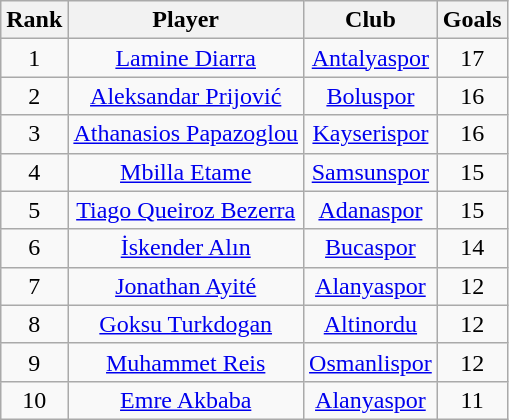<table class="wikitable" style="text-align: left;">
<tr>
<th>Rank</th>
<th>Player</th>
<th>Club</th>
<th>Goals</th>
</tr>
<tr>
<td rowspan=1 align=center>1</td>
<td align=center> <a href='#'>Lamine Diarra</a></td>
<td align=center><a href='#'>Antalyaspor</a></td>
<td rowspan=1 align=center>17</td>
</tr>
<tr>
<td rowspan=1 align=center>2</td>
<td align=center> <a href='#'>Aleksandar Prijović</a></td>
<td align=center><a href='#'>Boluspor</a></td>
<td rowspan=1 align=center>16</td>
</tr>
<tr>
<td rowspan=1 align=center>3</td>
<td align=center> <a href='#'>Athanasios Papazoglou</a></td>
<td align=center><a href='#'>Kayserispor</a></td>
<td rowspan=1 align=center>16</td>
</tr>
<tr>
<td rowspan=1 align=center>4</td>
<td align=center> <a href='#'>Mbilla Etame</a></td>
<td align=center><a href='#'>Samsunspor</a></td>
<td rowspan=1 align=center>15</td>
</tr>
<tr>
<td rowspan=1 align=center>5</td>
<td align=center> <a href='#'>Tiago Queiroz Bezerra</a></td>
<td align=center><a href='#'>Adanaspor</a></td>
<td rowspan=1 align=center>15</td>
</tr>
<tr>
<td rowspan=1 align=center>6</td>
<td align=center> <a href='#'>İskender Alın</a></td>
<td align=center><a href='#'>Bucaspor</a></td>
<td rowspan=1 align=center>14</td>
</tr>
<tr>
<td rowspan=1 align=center>7</td>
<td align=center> <a href='#'>Jonathan Ayité</a></td>
<td align=center><a href='#'>Alanyaspor</a></td>
<td rowspan=1 align=center>12</td>
</tr>
<tr>
<td rowspan=1 align=center>8</td>
<td align=center> <a href='#'>Goksu Turkdogan</a></td>
<td align=center><a href='#'>Altinordu</a></td>
<td rowspan=1 align=center>12</td>
</tr>
<tr>
<td rowspan=1 align=center>9</td>
<td align=center> <a href='#'>Muhammet Reis</a></td>
<td align=center><a href='#'>Osmanlispor</a></td>
<td rowspan=1 align=center>12</td>
</tr>
<tr>
<td rowspan=1 align=center>10</td>
<td align=center> <a href='#'>Emre Akbaba</a></td>
<td align=center><a href='#'>Alanyaspor</a></td>
<td rowspan=1 align=center>11</td>
</tr>
</table>
